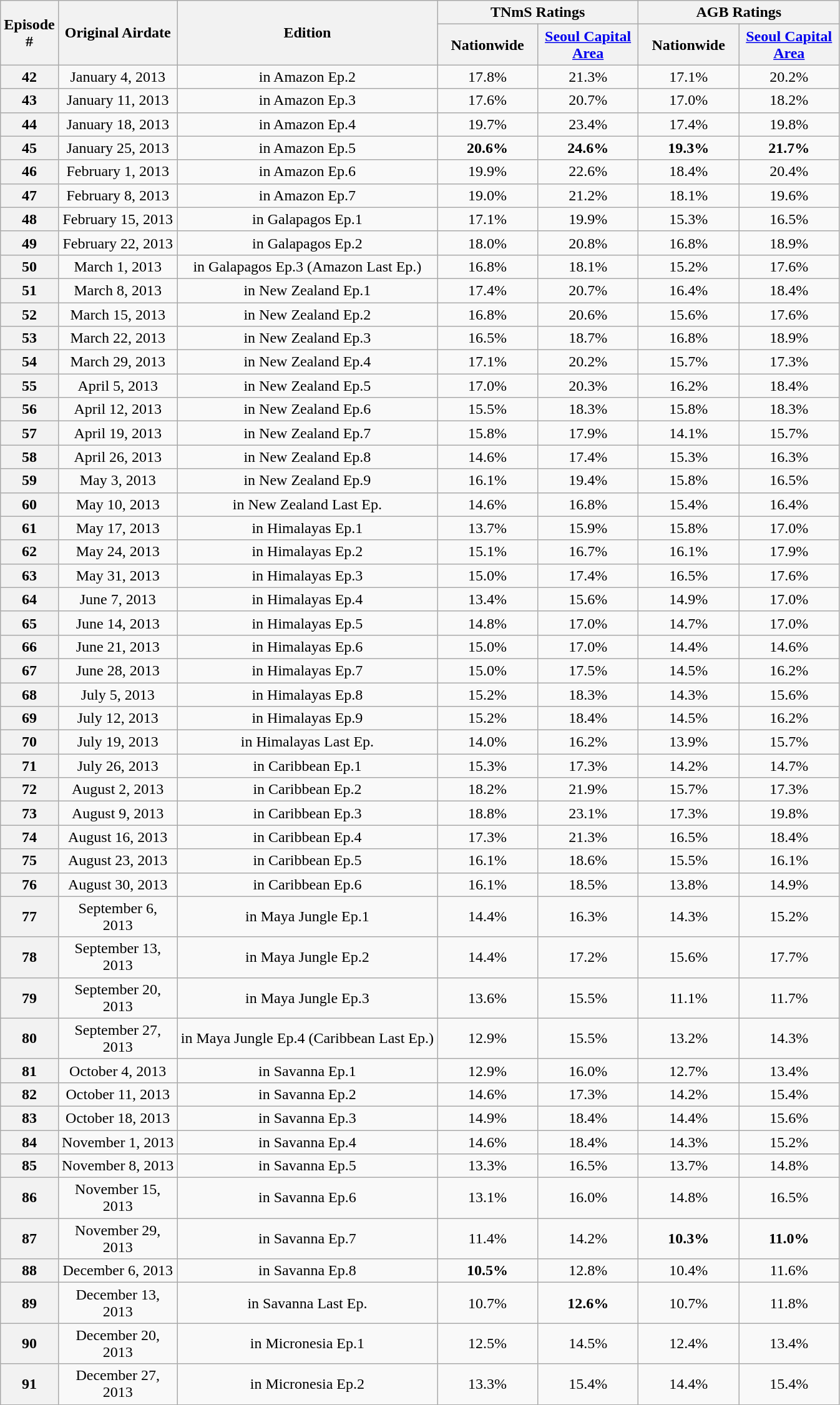<table class=wikitable style="text-align:center">
<tr>
<th rowspan="2" width=40>Episode #</th>
<th rowspan="2" width=120>Original Airdate</th>
<th rowspan="2">Edition</th>
<th colspan="2">TNmS Ratings</th>
<th colspan="2">AGB Ratings</th>
</tr>
<tr>
<th width=100>Nationwide</th>
<th width=100><a href='#'>Seoul Capital Area</a></th>
<th width=100>Nationwide</th>
<th width=100><a href='#'>Seoul Capital Area</a></th>
</tr>
<tr>
<th>42</th>
<td>January 4, 2013</td>
<td>in Amazon Ep.2</td>
<td>17.8%</td>
<td>21.3%</td>
<td>17.1%</td>
<td>20.2%</td>
</tr>
<tr>
<th>43</th>
<td>January 11, 2013</td>
<td>in Amazon Ep.3</td>
<td>17.6%</td>
<td>20.7%</td>
<td>17.0%</td>
<td>18.2%</td>
</tr>
<tr>
<th>44</th>
<td>January 18, 2013</td>
<td>in Amazon Ep.4</td>
<td>19.7%</td>
<td>23.4%</td>
<td>17.4%</td>
<td>19.8%</td>
</tr>
<tr>
<th>45</th>
<td>January 25, 2013</td>
<td>in Amazon Ep.5</td>
<td><span><strong>20.6%</strong></span></td>
<td><span><strong>24.6%</strong></span></td>
<td><span><strong>19.3%</strong></span></td>
<td><span><strong>21.7%</strong></span></td>
</tr>
<tr>
<th>46</th>
<td>February 1, 2013</td>
<td>in Amazon Ep.6</td>
<td>19.9%</td>
<td>22.6%</td>
<td>18.4%</td>
<td>20.4%</td>
</tr>
<tr>
<th>47</th>
<td>February 8, 2013</td>
<td>in Amazon Ep.7</td>
<td>19.0%</td>
<td>21.2%</td>
<td>18.1%</td>
<td>19.6%</td>
</tr>
<tr>
<th>48</th>
<td>February 15, 2013</td>
<td>in Galapagos Ep.1</td>
<td>17.1%</td>
<td>19.9%</td>
<td>15.3%</td>
<td>16.5%</td>
</tr>
<tr>
<th>49</th>
<td>February 22, 2013</td>
<td>in Galapagos Ep.2</td>
<td>18.0%</td>
<td>20.8%</td>
<td>16.8%</td>
<td>18.9%</td>
</tr>
<tr>
<th>50</th>
<td>March 1, 2013</td>
<td>in Galapagos Ep.3 (Amazon Last Ep.)</td>
<td>16.8%</td>
<td>18.1%</td>
<td>15.2%</td>
<td>17.6%</td>
</tr>
<tr>
<th>51</th>
<td>March 8, 2013</td>
<td>in New Zealand Ep.1</td>
<td>17.4%</td>
<td>20.7%</td>
<td>16.4%</td>
<td>18.4%</td>
</tr>
<tr>
<th>52</th>
<td>March 15, 2013</td>
<td>in New Zealand Ep.2</td>
<td>16.8%</td>
<td>20.6%</td>
<td>15.6%</td>
<td>17.6%</td>
</tr>
<tr>
<th>53</th>
<td>March 22, 2013</td>
<td>in New Zealand Ep.3</td>
<td>16.5%</td>
<td>18.7%</td>
<td>16.8%</td>
<td>18.9%</td>
</tr>
<tr>
<th>54</th>
<td>March 29, 2013</td>
<td>in New Zealand Ep.4</td>
<td>17.1%</td>
<td>20.2%</td>
<td>15.7%</td>
<td>17.3%</td>
</tr>
<tr>
<th>55</th>
<td>April 5, 2013</td>
<td>in New Zealand Ep.5</td>
<td>17.0%</td>
<td>20.3%</td>
<td>16.2%</td>
<td>18.4%</td>
</tr>
<tr>
<th>56</th>
<td>April 12, 2013</td>
<td>in New Zealand Ep.6</td>
<td>15.5%</td>
<td>18.3%</td>
<td>15.8%</td>
<td>18.3%</td>
</tr>
<tr>
<th>57</th>
<td>April 19, 2013</td>
<td>in New Zealand Ep.7</td>
<td>15.8%</td>
<td>17.9%</td>
<td>14.1%</td>
<td>15.7%</td>
</tr>
<tr>
<th>58</th>
<td>April 26, 2013</td>
<td>in New Zealand Ep.8</td>
<td>14.6%</td>
<td>17.4%</td>
<td>15.3%</td>
<td>16.3%</td>
</tr>
<tr>
<th>59</th>
<td>May 3, 2013</td>
<td>in New Zealand Ep.9</td>
<td>16.1%</td>
<td>19.4%</td>
<td>15.8%</td>
<td>16.5%</td>
</tr>
<tr>
<th>60</th>
<td>May 10, 2013</td>
<td>in New Zealand Last Ep.</td>
<td>14.6%</td>
<td>16.8%</td>
<td>15.4%</td>
<td>16.4%</td>
</tr>
<tr>
<th>61</th>
<td>May 17, 2013</td>
<td>in Himalayas Ep.1</td>
<td>13.7%</td>
<td>15.9%</td>
<td>15.8%</td>
<td>17.0%</td>
</tr>
<tr>
<th>62</th>
<td>May 24, 2013</td>
<td>in Himalayas Ep.2</td>
<td>15.1%</td>
<td>16.7%</td>
<td>16.1%</td>
<td>17.9%</td>
</tr>
<tr>
<th>63</th>
<td>May 31, 2013</td>
<td>in Himalayas Ep.3</td>
<td>15.0%</td>
<td>17.4%</td>
<td>16.5%</td>
<td>17.6%</td>
</tr>
<tr>
<th>64</th>
<td>June 7, 2013</td>
<td>in Himalayas Ep.4</td>
<td>13.4%</td>
<td>15.6%</td>
<td>14.9%</td>
<td>17.0%</td>
</tr>
<tr>
<th>65</th>
<td>June 14, 2013</td>
<td>in Himalayas Ep.5</td>
<td>14.8%</td>
<td>17.0%</td>
<td>14.7%</td>
<td>17.0%</td>
</tr>
<tr>
<th>66</th>
<td>June 21, 2013</td>
<td>in Himalayas Ep.6</td>
<td>15.0%</td>
<td>17.0%</td>
<td>14.4%</td>
<td>14.6%</td>
</tr>
<tr>
<th>67</th>
<td>June 28, 2013</td>
<td>in Himalayas Ep.7</td>
<td>15.0%</td>
<td>17.5%</td>
<td>14.5%</td>
<td>16.2%</td>
</tr>
<tr>
<th>68</th>
<td>July 5, 2013</td>
<td>in Himalayas Ep.8</td>
<td>15.2%</td>
<td>18.3%</td>
<td>14.3%</td>
<td>15.6%</td>
</tr>
<tr>
<th>69</th>
<td>July 12, 2013</td>
<td>in Himalayas Ep.9</td>
<td>15.2%</td>
<td>18.4%</td>
<td>14.5%</td>
<td>16.2%</td>
</tr>
<tr>
<th>70</th>
<td>July 19, 2013</td>
<td>in Himalayas Last Ep.</td>
<td>14.0%</td>
<td>16.2%</td>
<td>13.9%</td>
<td>15.7%</td>
</tr>
<tr>
<th>71</th>
<td>July 26, 2013</td>
<td>in Caribbean Ep.1</td>
<td>15.3%</td>
<td>17.3%</td>
<td>14.2%</td>
<td>14.7%</td>
</tr>
<tr>
<th>72</th>
<td>August 2, 2013</td>
<td>in Caribbean Ep.2</td>
<td>18.2%</td>
<td>21.9%</td>
<td>15.7%</td>
<td>17.3%</td>
</tr>
<tr>
<th>73</th>
<td>August 9, 2013</td>
<td>in Caribbean Ep.3</td>
<td>18.8%</td>
<td>23.1%</td>
<td>17.3%</td>
<td>19.8%</td>
</tr>
<tr>
<th>74</th>
<td>August 16, 2013</td>
<td>in Caribbean Ep.4</td>
<td>17.3%</td>
<td>21.3%</td>
<td>16.5%</td>
<td>18.4%</td>
</tr>
<tr>
<th>75</th>
<td>August 23, 2013</td>
<td>in Caribbean Ep.5</td>
<td>16.1%</td>
<td>18.6%</td>
<td>15.5%</td>
<td>16.1%</td>
</tr>
<tr>
<th>76</th>
<td>August 30, 2013</td>
<td>in Caribbean Ep.6</td>
<td>16.1%</td>
<td>18.5%</td>
<td>13.8%</td>
<td>14.9%</td>
</tr>
<tr>
<th>77</th>
<td>September 6, 2013</td>
<td>in Maya Jungle Ep.1</td>
<td>14.4%</td>
<td>16.3%</td>
<td>14.3%</td>
<td>15.2%</td>
</tr>
<tr>
<th>78</th>
<td>September 13, 2013</td>
<td>in Maya Jungle Ep.2</td>
<td>14.4%</td>
<td>17.2%</td>
<td>15.6%</td>
<td>17.7%</td>
</tr>
<tr>
<th>79</th>
<td>September 20, 2013</td>
<td>in Maya Jungle Ep.3</td>
<td>13.6%</td>
<td>15.5%</td>
<td>11.1%</td>
<td>11.7%</td>
</tr>
<tr>
<th>80</th>
<td>September 27, 2013</td>
<td>in Maya Jungle Ep.4 (Caribbean Last Ep.)</td>
<td>12.9%</td>
<td>15.5%</td>
<td>13.2%</td>
<td>14.3%</td>
</tr>
<tr>
<th>81</th>
<td>October 4, 2013</td>
<td>in Savanna Ep.1</td>
<td>12.9%</td>
<td>16.0%</td>
<td>12.7%</td>
<td>13.4%</td>
</tr>
<tr>
<th>82</th>
<td>October 11, 2013</td>
<td>in Savanna Ep.2</td>
<td>14.6%</td>
<td>17.3%</td>
<td>14.2%</td>
<td>15.4%</td>
</tr>
<tr>
<th>83</th>
<td>October 18, 2013</td>
<td>in Savanna Ep.3</td>
<td>14.9%</td>
<td>18.4%</td>
<td>14.4%</td>
<td>15.6%</td>
</tr>
<tr>
<th>84</th>
<td>November 1, 2013</td>
<td>in Savanna Ep.4</td>
<td>14.6%</td>
<td>18.4%</td>
<td>14.3%</td>
<td>15.2%</td>
</tr>
<tr>
<th>85</th>
<td>November 8, 2013</td>
<td>in Savanna Ep.5</td>
<td>13.3%</td>
<td>16.5%</td>
<td>13.7%</td>
<td>14.8%</td>
</tr>
<tr>
<th>86</th>
<td>November 15, 2013</td>
<td>in Savanna Ep.6</td>
<td>13.1%</td>
<td>16.0%</td>
<td>14.8%</td>
<td>16.5%</td>
</tr>
<tr>
<th>87</th>
<td>November 29, 2013</td>
<td>in Savanna Ep.7</td>
<td>11.4%</td>
<td>14.2%</td>
<td><span><strong>10.3%</strong></span></td>
<td><span><strong>11.0%</strong></span></td>
</tr>
<tr>
<th>88</th>
<td>December 6, 2013</td>
<td>in Savanna Ep.8</td>
<td><span><strong>10.5%</strong></span></td>
<td>12.8%</td>
<td>10.4%</td>
<td>11.6%</td>
</tr>
<tr>
<th>89</th>
<td>December 13, 2013</td>
<td>in Savanna Last Ep.</td>
<td>10.7%</td>
<td><span><strong>12.6%</strong></span></td>
<td>10.7%</td>
<td>11.8%</td>
</tr>
<tr>
<th>90</th>
<td>December 20, 2013</td>
<td>in Micronesia Ep.1</td>
<td>12.5%</td>
<td>14.5%</td>
<td>12.4%</td>
<td>13.4%</td>
</tr>
<tr>
<th>91</th>
<td>December 27, 2013</td>
<td>in Micronesia Ep.2</td>
<td>13.3%</td>
<td>15.4%</td>
<td>14.4%</td>
<td>15.4%</td>
</tr>
</table>
